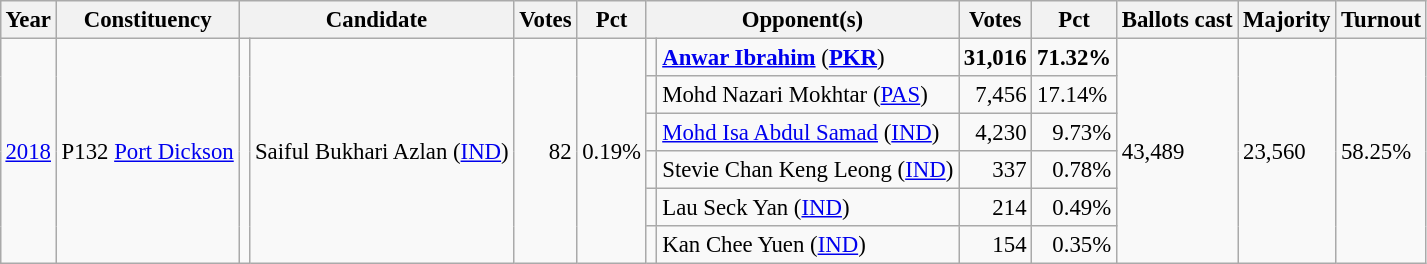<table class="wikitable" style="margin:0.5em ; font-size:95%">
<tr>
<th>Year</th>
<th>Constituency</th>
<th colspan=2>Candidate</th>
<th>Votes</th>
<th>Pct</th>
<th colspan=2>Opponent(s)</th>
<th>Votes</th>
<th>Pct</th>
<th>Ballots cast</th>
<th>Majority</th>
<th>Turnout</th>
</tr>
<tr>
<td rowspan=6><a href='#'>2018</a></td>
<td rowspan=6>P132 <a href='#'>Port Dickson</a></td>
<td rowspan=6 ></td>
<td rowspan=6>Saiful Bukhari Azlan (<a href='#'>IND</a>)</td>
<td rowspan=6 align="right">82</td>
<td rowspan=6 align=right>0.19%</td>
<td></td>
<td><strong><a href='#'>Anwar Ibrahim</a></strong> (<a href='#'><strong>PKR</strong></a>)</td>
<td align="right"><strong>31,016</strong></td>
<td><strong>71.32%</strong></td>
<td rowspan=6>43,489</td>
<td rowspan=6>23,560</td>
<td rowspan=6>58.25%</td>
</tr>
<tr>
<td></td>
<td>Mohd Nazari Mokhtar (<a href='#'>PAS</a>)</td>
<td align="right">7,456</td>
<td>17.14%</td>
</tr>
<tr>
<td></td>
<td><a href='#'>Mohd Isa Abdul Samad</a> (<a href='#'>IND</a>)</td>
<td align="right">4,230</td>
<td align=right>9.73%</td>
</tr>
<tr>
<td></td>
<td>Stevie Chan Keng Leong (<a href='#'>IND</a>)</td>
<td align="right">337</td>
<td align=right>0.78%</td>
</tr>
<tr>
<td></td>
<td>Lau Seck Yan (<a href='#'>IND</a>)</td>
<td align="right">214</td>
<td align=right>0.49%</td>
</tr>
<tr>
<td></td>
<td>Kan Chee Yuen (<a href='#'>IND</a>)</td>
<td align="right">154</td>
<td align=right>0.35%</td>
</tr>
</table>
